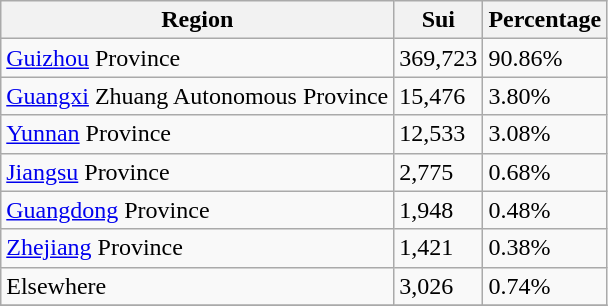<table class="wikitable">
<tr ---->
<th>Region</th>
<th>Sui</th>
<th>Percentage</th>
</tr>
<tr ---->
<td><a href='#'>Guizhou</a> Province</td>
<td>369,723</td>
<td>90.86%</td>
</tr>
<tr ---->
<td><a href='#'>Guangxi</a> Zhuang Autonomous Province</td>
<td>15,476</td>
<td>3.80%</td>
</tr>
<tr ---->
<td><a href='#'>Yunnan</a> Province</td>
<td>12,533</td>
<td>3.08%</td>
</tr>
<tr ---->
<td><a href='#'>Jiangsu</a> Province</td>
<td>2,775</td>
<td>0.68%</td>
</tr>
<tr ---->
<td><a href='#'>Guangdong</a> Province</td>
<td>1,948</td>
<td>0.48%</td>
</tr>
<tr ---->
<td><a href='#'>Zhejiang</a> Province</td>
<td>1,421</td>
<td>0.38%</td>
</tr>
<tr ---->
<td>Elsewhere</td>
<td>3,026</td>
<td>0.74%</td>
</tr>
<tr ---->
</tr>
</table>
